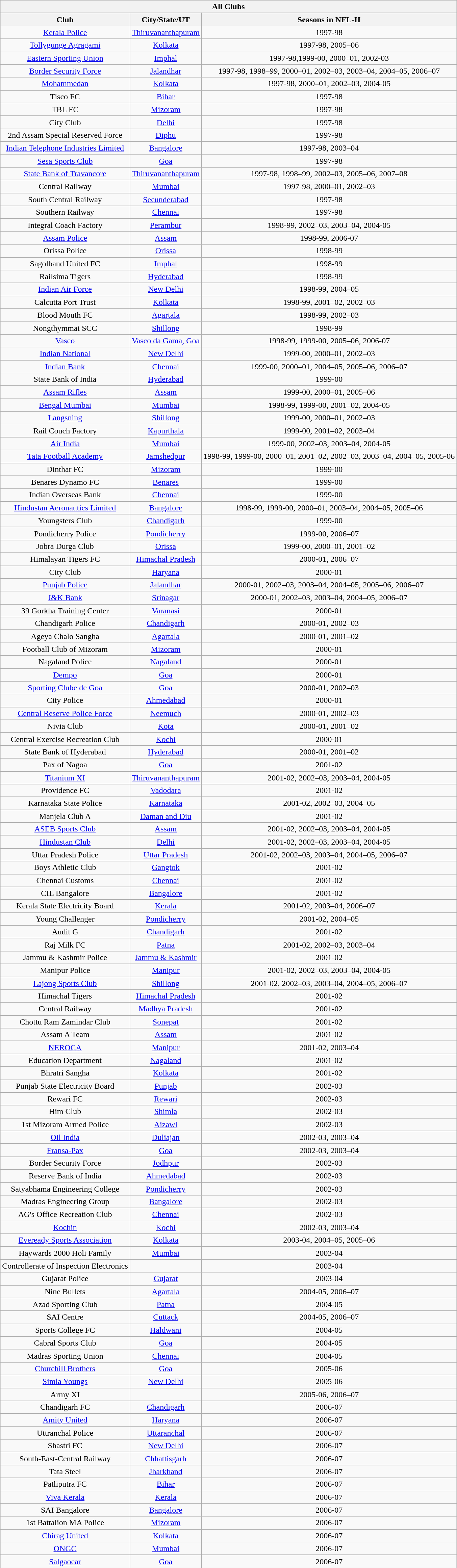<table class="wikitable" style="text-align:center; font-size:100%;">
<tr>
<th colspan="3">All Clubs</th>
</tr>
<tr>
<th>Club</th>
<th>City/State/UT</th>
<th>Seasons in NFL-II</th>
</tr>
<tr>
<td><a href='#'>Kerala Police</a></td>
<td><a href='#'>Thiruvananthapuram</a></td>
<td>1997-98</td>
</tr>
<tr>
<td><a href='#'>Tollygunge Agragami</a></td>
<td><a href='#'>Kolkata</a></td>
<td>1997-98, 2005–06</td>
</tr>
<tr>
<td><a href='#'>Eastern Sporting Union</a></td>
<td><a href='#'>Imphal</a></td>
<td>1997-98,1999-00, 2000–01, 2002-03</td>
</tr>
<tr>
<td><a href='#'>Border Security Force</a></td>
<td><a href='#'>Jalandhar</a></td>
<td>1997-98, 1998–99, 2000–01, 2002–03, 2003–04, 2004–05, 2006–07</td>
</tr>
<tr>
<td><a href='#'>Mohammedan</a></td>
<td><a href='#'>Kolkata</a></td>
<td>1997-98, 2000–01, 2002–03, 2004-05</td>
</tr>
<tr>
<td>Tisco FC</td>
<td><a href='#'>Bihar</a></td>
<td>1997-98</td>
</tr>
<tr>
<td>TBL FC</td>
<td><a href='#'>Mizoram</a></td>
<td>1997-98</td>
</tr>
<tr>
<td>City Club</td>
<td><a href='#'>Delhi</a></td>
<td>1997-98</td>
</tr>
<tr>
<td>2nd Assam Special Reserved Force</td>
<td><a href='#'>Diphu</a></td>
<td>1997-98</td>
</tr>
<tr>
<td><a href='#'>Indian Telephone Industries Limited</a></td>
<td><a href='#'>Bangalore</a></td>
<td>1997-98, 2003–04</td>
</tr>
<tr>
<td><a href='#'>Sesa Sports Club</a></td>
<td><a href='#'>Goa</a></td>
<td>1997-98</td>
</tr>
<tr>
<td><a href='#'>State Bank of Travancore</a></td>
<td><a href='#'>Thiruvananthapuram</a></td>
<td>1997-98, 1998–99, 2002–03, 2005–06, 2007–08</td>
</tr>
<tr>
<td>Central Railway</td>
<td><a href='#'>Mumbai</a></td>
<td>1997-98, 2000–01, 2002–03</td>
</tr>
<tr>
<td>South Central Railway</td>
<td><a href='#'>Secunderabad</a></td>
<td>1997-98</td>
</tr>
<tr>
<td>Southern Railway</td>
<td><a href='#'>Chennai</a></td>
<td>1997-98</td>
</tr>
<tr>
<td>Integral Coach Factory</td>
<td><a href='#'>Perambur</a></td>
<td>1998-99, 2002–03, 2003–04, 2004-05</td>
</tr>
<tr>
<td><a href='#'>Assam Police</a></td>
<td><a href='#'>Assam</a></td>
<td>1998-99, 2006-07</td>
</tr>
<tr>
<td>Orissa Police</td>
<td><a href='#'>Orissa</a></td>
<td>1998-99</td>
</tr>
<tr>
<td>Sagolband United FC</td>
<td><a href='#'>Imphal</a></td>
<td>1998-99</td>
</tr>
<tr>
<td>Railsima Tigers</td>
<td><a href='#'>Hyderabad</a></td>
<td>1998-99</td>
</tr>
<tr>
<td><a href='#'>Indian Air Force</a></td>
<td><a href='#'>New Delhi</a></td>
<td>1998-99, 2004–05</td>
</tr>
<tr>
<td>Calcutta Port Trust</td>
<td><a href='#'>Kolkata</a></td>
<td>1998-99, 2001–02, 2002–03</td>
</tr>
<tr>
<td>Blood Mouth FC</td>
<td><a href='#'>Agartala</a></td>
<td>1998-99, 2002–03</td>
</tr>
<tr>
<td>Nongthymmai SCC</td>
<td><a href='#'>Shillong</a></td>
<td>1998-99</td>
</tr>
<tr>
<td><a href='#'>Vasco</a></td>
<td><a href='#'>Vasco da Gama, Goa</a></td>
<td>1998-99, 1999-00, 2005–06, 2006-07</td>
</tr>
<tr>
<td><a href='#'>Indian National</a></td>
<td><a href='#'>New Delhi</a></td>
<td>1999-00, 2000–01, 2002–03</td>
</tr>
<tr>
<td><a href='#'>Indian Bank</a></td>
<td><a href='#'>Chennai</a></td>
<td>1999-00, 2000–01, 2004–05, 2005–06, 2006–07</td>
</tr>
<tr>
<td>State Bank of India</td>
<td><a href='#'>Hyderabad</a></td>
<td>1999-00</td>
</tr>
<tr>
<td><a href='#'>Assam Rifles</a></td>
<td><a href='#'>Assam</a></td>
<td>1999-00, 2000–01, 2005–06</td>
</tr>
<tr>
<td><a href='#'>Bengal Mumbai</a></td>
<td><a href='#'>Mumbai</a></td>
<td>1998-99, 1999-00, 2001–02, 2004-05</td>
</tr>
<tr>
<td><a href='#'>Langsning</a></td>
<td><a href='#'>Shillong</a></td>
<td>1999-00, 2000–01, 2002–03</td>
</tr>
<tr>
<td>Rail Couch Factory</td>
<td><a href='#'>Kapurthala</a></td>
<td>1999-00, 2001–02, 2003–04</td>
</tr>
<tr>
<td><a href='#'>Air India</a></td>
<td><a href='#'>Mumbai</a></td>
<td>1999-00, 2002–03, 2003–04, 2004-05</td>
</tr>
<tr>
<td><a href='#'>Tata Football Academy</a></td>
<td><a href='#'>Jamshedpur</a></td>
<td>1998-99, 1999-00, 2000–01, 2001–02, 2002–03, 2003–04, 2004–05, 2005-06</td>
</tr>
<tr>
<td>Dinthar FC</td>
<td><a href='#'>Mizoram</a></td>
<td>1999-00</td>
</tr>
<tr>
<td>Benares Dynamo FC</td>
<td><a href='#'>Benares</a></td>
<td>1999-00</td>
</tr>
<tr>
<td>Indian Overseas Bank</td>
<td><a href='#'>Chennai</a></td>
<td>1999-00</td>
</tr>
<tr>
<td><a href='#'>Hindustan Aeronautics Limited</a></td>
<td><a href='#'>Bangalore</a></td>
<td>1998-99, 1999-00, 2000–01, 2003–04, 2004–05, 2005–06</td>
</tr>
<tr>
<td>Youngsters Club</td>
<td><a href='#'>Chandigarh</a></td>
<td>1999-00</td>
</tr>
<tr>
<td>Pondicherry Police</td>
<td><a href='#'>Pondicherry</a></td>
<td>1999-00, 2006–07</td>
</tr>
<tr>
<td>Jobra Durga Club</td>
<td><a href='#'>Orissa</a></td>
<td>1999-00, 2000–01, 2001–02</td>
</tr>
<tr>
<td>Himalayan Tigers FC</td>
<td><a href='#'>Himachal Pradesh</a></td>
<td>2000-01, 2006–07</td>
</tr>
<tr>
<td>City Club</td>
<td><a href='#'>Haryana</a></td>
<td>2000-01</td>
</tr>
<tr>
<td><a href='#'>Punjab Police</a></td>
<td><a href='#'>Jalandhar</a></td>
<td>2000-01, 2002–03, 2003–04, 2004–05, 2005–06, 2006–07</td>
</tr>
<tr>
<td><a href='#'>J&K Bank</a></td>
<td><a href='#'>Srinagar</a></td>
<td>2000-01, 2002–03, 2003–04, 2004–05, 2006–07</td>
</tr>
<tr>
<td>39 Gorkha Training Center</td>
<td><a href='#'>Varanasi</a></td>
<td>2000-01</td>
</tr>
<tr>
<td>Chandigarh Police</td>
<td><a href='#'>Chandigarh</a></td>
<td>2000-01, 2002–03</td>
</tr>
<tr>
<td>Ageya Chalo Sangha</td>
<td><a href='#'>Agartala</a></td>
<td>2000-01, 2001–02</td>
</tr>
<tr>
<td>Football Club of Mizoram</td>
<td><a href='#'>Mizoram</a></td>
<td>2000-01</td>
</tr>
<tr>
<td>Nagaland Police</td>
<td><a href='#'>Nagaland</a></td>
<td>2000-01</td>
</tr>
<tr>
<td><a href='#'>Dempo</a></td>
<td><a href='#'>Goa</a></td>
<td>2000-01</td>
</tr>
<tr>
<td><a href='#'>Sporting Clube de Goa</a></td>
<td><a href='#'>Goa</a></td>
<td>2000-01, 2002–03</td>
</tr>
<tr>
<td>City Police</td>
<td><a href='#'>Ahmedabad</a></td>
<td>2000-01</td>
</tr>
<tr>
<td><a href='#'>Central Reserve Police Force</a></td>
<td><a href='#'>Neemuch</a></td>
<td>2000-01, 2002–03</td>
</tr>
<tr>
<td>Nivia Club</td>
<td><a href='#'>Kota</a></td>
<td>2000-01, 2001–02</td>
</tr>
<tr>
<td>Central Exercise Recreation Club</td>
<td><a href='#'>Kochi</a></td>
<td>2000-01</td>
</tr>
<tr>
<td>State Bank of Hyderabad</td>
<td><a href='#'>Hyderabad</a></td>
<td>2000-01, 2001–02</td>
</tr>
<tr>
<td>Pax of Nagoa</td>
<td><a href='#'>Goa</a></td>
<td>2001-02</td>
</tr>
<tr>
<td><a href='#'>Titanium XI</a></td>
<td><a href='#'>Thiruvananthapuram</a></td>
<td>2001-02, 2002–03, 2003–04, 2004-05</td>
</tr>
<tr>
<td>Providence FC</td>
<td><a href='#'>Vadodara</a></td>
<td>2001-02</td>
</tr>
<tr>
<td>Karnataka State Police</td>
<td><a href='#'>Karnataka</a></td>
<td>2001-02, 2002–03, 2004–05</td>
</tr>
<tr>
<td>Manjela Club A</td>
<td><a href='#'>Daman and Diu</a></td>
<td>2001-02</td>
</tr>
<tr>
<td><a href='#'>ASEB Sports Club</a></td>
<td><a href='#'>Assam</a></td>
<td>2001-02, 2002–03, 2003–04, 2004-05</td>
</tr>
<tr>
<td><a href='#'>Hindustan Club</a></td>
<td><a href='#'>Delhi</a></td>
<td>2001-02, 2002–03, 2003–04, 2004-05</td>
</tr>
<tr>
<td>Uttar Pradesh Police</td>
<td><a href='#'>Uttar Pradesh</a></td>
<td>2001-02, 2002–03, 2003–04, 2004–05, 2006–07</td>
</tr>
<tr>
<td>Boys Athletic Club</td>
<td><a href='#'>Gangtok</a></td>
<td>2001-02</td>
</tr>
<tr>
<td>Chennai Customs</td>
<td><a href='#'>Chennai</a></td>
<td>2001-02</td>
</tr>
<tr>
<td>CIL Bangalore</td>
<td><a href='#'>Bangalore</a></td>
<td>2001-02</td>
</tr>
<tr>
<td>Kerala State Electricity Board</td>
<td><a href='#'>Kerala</a></td>
<td>2001-02, 2003–04, 2006–07</td>
</tr>
<tr>
<td>Young Challenger</td>
<td><a href='#'>Pondicherry</a></td>
<td>2001-02, 2004–05</td>
</tr>
<tr>
<td>Audit G</td>
<td><a href='#'>Chandigarh</a></td>
<td>2001-02</td>
</tr>
<tr>
<td>Raj Milk FC</td>
<td><a href='#'>Patna</a></td>
<td>2001-02, 2002–03, 2003–04</td>
</tr>
<tr>
<td>Jammu & Kashmir Police</td>
<td><a href='#'>Jammu & Kashmir</a></td>
<td>2001-02</td>
</tr>
<tr>
<td>Manipur Police</td>
<td><a href='#'>Manipur</a></td>
<td>2001-02, 2002–03, 2003–04, 2004-05</td>
</tr>
<tr>
<td><a href='#'>Lajong Sports Club</a></td>
<td><a href='#'>Shillong</a></td>
<td>2001-02, 2002–03, 2003–04, 2004–05, 2006–07</td>
</tr>
<tr>
<td>Himachal Tigers</td>
<td><a href='#'>Himachal Pradesh</a></td>
<td>2001-02</td>
</tr>
<tr>
<td>Central Railway</td>
<td><a href='#'>Madhya Pradesh</a></td>
<td>2001-02</td>
</tr>
<tr>
<td>Chottu Ram Zamindar Club</td>
<td><a href='#'>Sonepat</a></td>
<td>2001-02</td>
</tr>
<tr>
<td>Assam A Team</td>
<td><a href='#'>Assam</a></td>
<td>2001-02</td>
</tr>
<tr>
<td><a href='#'>NEROCA</a></td>
<td><a href='#'>Manipur</a></td>
<td>2001-02, 2003–04</td>
</tr>
<tr>
<td>Education Department</td>
<td><a href='#'>Nagaland</a></td>
<td>2001-02</td>
</tr>
<tr>
<td>Bhratri Sangha</td>
<td><a href='#'>Kolkata</a></td>
<td>2001-02</td>
</tr>
<tr>
<td>Punjab State Electricity Board</td>
<td><a href='#'>Punjab</a></td>
<td>2002-03</td>
</tr>
<tr>
<td>Rewari FC</td>
<td><a href='#'>Rewari</a></td>
<td>2002-03</td>
</tr>
<tr>
<td>Him Club</td>
<td><a href='#'>Shimla</a></td>
<td>2002-03</td>
</tr>
<tr>
<td>1st Mizoram Armed Police</td>
<td><a href='#'>Aizawl</a></td>
<td>2002-03</td>
</tr>
<tr>
<td><a href='#'>Oil India</a></td>
<td><a href='#'>Duliajan</a></td>
<td>2002-03, 2003–04</td>
</tr>
<tr>
<td><a href='#'>Fransa-Pax</a></td>
<td><a href='#'>Goa</a></td>
<td>2002-03, 2003–04</td>
</tr>
<tr>
<td>Border Security Force</td>
<td><a href='#'>Jodhpur</a></td>
<td>2002-03</td>
</tr>
<tr>
<td>Reserve Bank of India</td>
<td><a href='#'>Ahmedabad</a></td>
<td>2002-03</td>
</tr>
<tr>
<td>Satyabhama Engineering College</td>
<td><a href='#'>Pondicherry</a></td>
<td>2002-03</td>
</tr>
<tr>
<td>Madras Engineering Group</td>
<td><a href='#'>Bangalore</a></td>
<td>2002-03</td>
</tr>
<tr>
<td>AG's Office Recreation Club</td>
<td><a href='#'>Chennai</a></td>
<td>2002-03</td>
</tr>
<tr>
<td><a href='#'>Kochin</a></td>
<td><a href='#'>Kochi</a></td>
<td>2002-03, 2003–04</td>
</tr>
<tr>
<td><a href='#'>Eveready Sports Association</a></td>
<td><a href='#'>Kolkata</a></td>
<td>2003-04, 2004–05, 2005–06</td>
</tr>
<tr>
<td>Haywards 2000 Holi Family</td>
<td><a href='#'>Mumbai</a></td>
<td>2003-04</td>
</tr>
<tr>
<td>Controllerate of Inspection Electronics</td>
<td></td>
<td>2003-04</td>
</tr>
<tr>
<td>Gujarat Police</td>
<td><a href='#'>Gujarat</a></td>
<td>2003-04</td>
</tr>
<tr>
<td>Nine Bullets</td>
<td><a href='#'>Agartala</a></td>
<td>2004-05, 2006–07</td>
</tr>
<tr>
<td>Azad Sporting Club</td>
<td><a href='#'>Patna</a></td>
<td>2004-05</td>
</tr>
<tr>
<td>SAI Centre</td>
<td><a href='#'>Cuttack</a></td>
<td>2004-05, 2006–07</td>
</tr>
<tr>
<td>Sports College FC</td>
<td><a href='#'>Haldwani</a></td>
<td>2004-05</td>
</tr>
<tr>
<td>Cabral Sports Club</td>
<td><a href='#'>Goa</a></td>
<td>2004-05</td>
</tr>
<tr>
<td>Madras Sporting Union</td>
<td><a href='#'>Chennai</a></td>
<td>2004-05</td>
</tr>
<tr>
<td><a href='#'>Churchill Brothers</a></td>
<td><a href='#'>Goa</a></td>
<td>2005-06</td>
</tr>
<tr>
<td><a href='#'>Simla Youngs</a></td>
<td><a href='#'>New Delhi</a></td>
<td>2005-06</td>
</tr>
<tr>
<td>Army XI</td>
<td></td>
<td>2005-06, 2006–07</td>
</tr>
<tr>
<td>Chandigarh FC</td>
<td><a href='#'>Chandigarh</a></td>
<td>2006-07</td>
</tr>
<tr>
<td><a href='#'>Amity United</a></td>
<td><a href='#'>Haryana</a></td>
<td>2006-07</td>
</tr>
<tr>
<td>Uttranchal Police</td>
<td><a href='#'>Uttaranchal</a></td>
<td>2006-07</td>
</tr>
<tr>
<td>Shastri FC</td>
<td><a href='#'>New Delhi</a></td>
<td>2006-07</td>
</tr>
<tr>
<td>South-East-Central Railway</td>
<td><a href='#'>Chhattisgarh</a></td>
<td>2006-07</td>
</tr>
<tr>
<td>Tata Steel</td>
<td><a href='#'>Jharkhand</a></td>
<td>2006-07</td>
</tr>
<tr>
<td>Patliputra FC</td>
<td><a href='#'>Bihar</a></td>
<td>2006-07</td>
</tr>
<tr>
<td><a href='#'>Viva Kerala</a></td>
<td><a href='#'>Kerala</a></td>
<td>2006-07</td>
</tr>
<tr>
<td>SAI Bangalore</td>
<td><a href='#'>Bangalore</a></td>
<td>2006-07</td>
</tr>
<tr>
<td>1st Battalion MA Police</td>
<td><a href='#'>Mizoram</a></td>
<td>2006-07</td>
</tr>
<tr>
<td><a href='#'>Chirag United</a></td>
<td><a href='#'>Kolkata</a></td>
<td>2006-07</td>
</tr>
<tr>
<td><a href='#'>ONGC</a></td>
<td><a href='#'>Mumbai</a></td>
<td>2006-07</td>
</tr>
<tr>
<td><a href='#'>Salgaocar</a></td>
<td><a href='#'>Goa</a></td>
<td>2006-07</td>
</tr>
</table>
